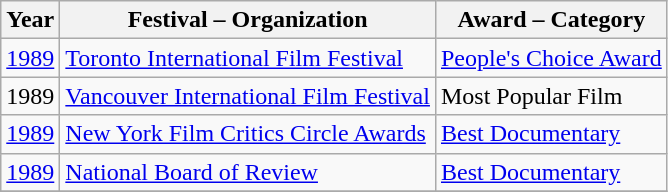<table class="wikitable sortable">
<tr>
<th>Year</th>
<th>Festival – Organization</th>
<th>Award – Category</th>
</tr>
<tr>
<td><a href='#'>1989</a></td>
<td><a href='#'>Toronto International Film Festival</a></td>
<td><a href='#'>People's Choice Award</a></td>
</tr>
<tr>
<td>1989</td>
<td><a href='#'>Vancouver International Film Festival</a></td>
<td>Most Popular Film</td>
</tr>
<tr>
<td><a href='#'>1989</a></td>
<td><a href='#'>New York Film Critics Circle Awards</a></td>
<td><a href='#'>Best Documentary</a></td>
</tr>
<tr>
<td><a href='#'>1989</a></td>
<td><a href='#'>National Board of Review</a></td>
<td><a href='#'>Best Documentary</a></td>
</tr>
<tr>
</tr>
</table>
